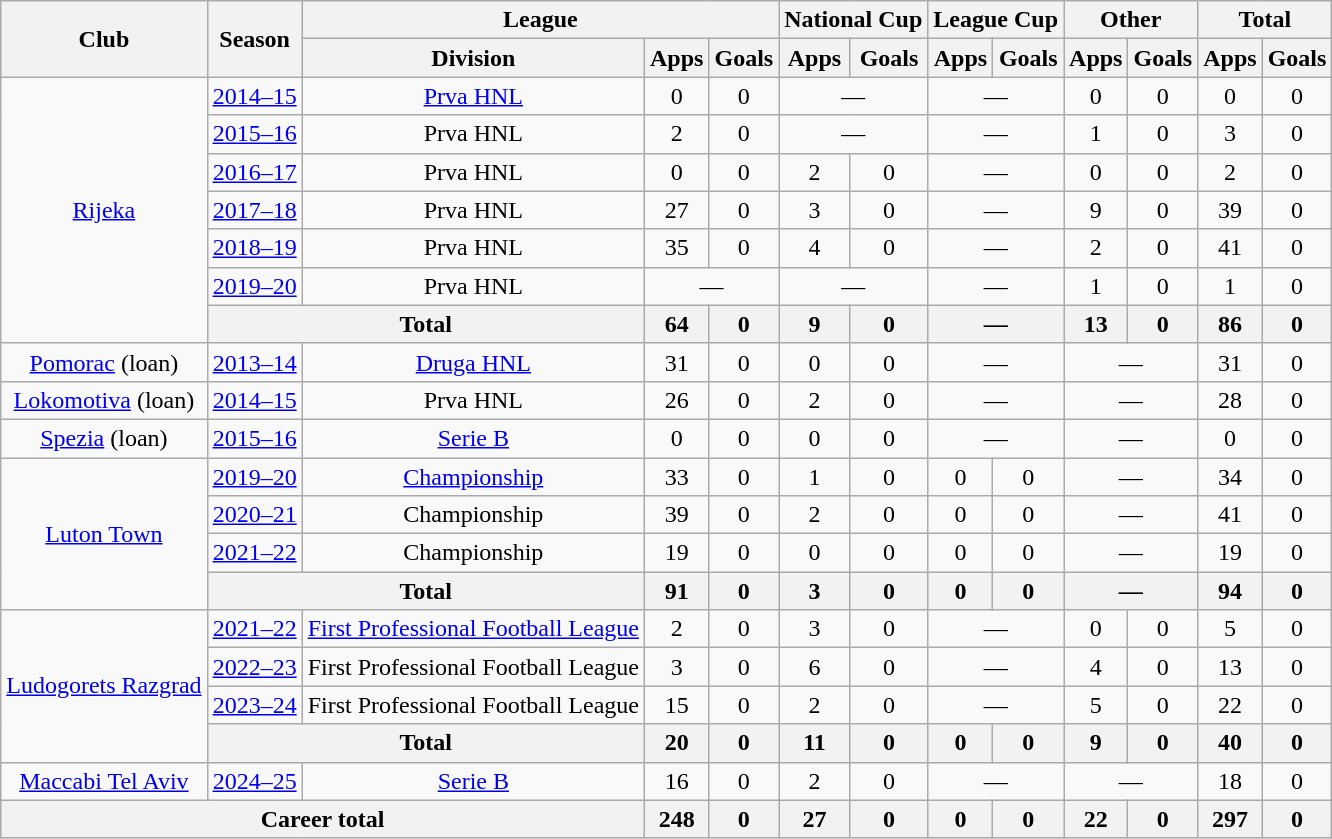<table class="wikitable" style="text-align:center;">
<tr>
<th rowspan="2">Club</th>
<th rowspan="2">Season</th>
<th colspan="3">League</th>
<th colspan="2">National Cup</th>
<th colspan="2">League Cup</th>
<th colspan="2">Other</th>
<th colspan="2">Total</th>
</tr>
<tr>
<th>Division</th>
<th>Apps</th>
<th>Goals</th>
<th>Apps</th>
<th>Goals</th>
<th>Apps</th>
<th>Goals</th>
<th>Apps</th>
<th>Goals</th>
<th>Apps</th>
<th>Goals</th>
</tr>
<tr>
<td rowspan="7"><a href='#'>Rijeka</a></td>
<td><a href='#'>2014–15</a></td>
<td><a href='#'>Prva HNL</a></td>
<td>0</td>
<td>0</td>
<td colspan="2">—</td>
<td colspan="2">—</td>
<td>0</td>
<td>0</td>
<td>0</td>
<td>0</td>
</tr>
<tr>
<td><a href='#'>2015–16</a></td>
<td>Prva HNL</td>
<td>2</td>
<td>0</td>
<td colspan="2">—</td>
<td colspan="2">—</td>
<td>1</td>
<td>0</td>
<td>3</td>
<td>0</td>
</tr>
<tr>
<td><a href='#'>2016–17</a></td>
<td>Prva HNL</td>
<td>0</td>
<td>0</td>
<td>2</td>
<td>0</td>
<td colspan="2">—</td>
<td>0</td>
<td>0</td>
<td>2</td>
<td>0</td>
</tr>
<tr>
<td><a href='#'>2017–18</a></td>
<td>Prva HNL</td>
<td>27</td>
<td>0</td>
<td>3</td>
<td>0</td>
<td colspan="2">—</td>
<td>9</td>
<td>0</td>
<td>39</td>
<td>0</td>
</tr>
<tr>
<td><a href='#'>2018–19</a></td>
<td>Prva HNL</td>
<td>35</td>
<td>0</td>
<td>4</td>
<td>0</td>
<td colspan="2">—</td>
<td>2</td>
<td>0</td>
<td>41</td>
<td>0</td>
</tr>
<tr>
<td><a href='#'>2019–20</a></td>
<td>Prva HNL</td>
<td colspan="2">—</td>
<td colspan="2">—</td>
<td colspan="2">—</td>
<td>1</td>
<td>0</td>
<td>1</td>
<td>0</td>
</tr>
<tr>
<th colspan="2">Total</th>
<th>64</th>
<th>0</th>
<th>9</th>
<th>0</th>
<th colspan="2">—</th>
<th>13</th>
<th>0</th>
<th>86</th>
<th>0</th>
</tr>
<tr>
<td><a href='#'>Pomorac</a> (loan)</td>
<td><a href='#'>2013–14</a></td>
<td><a href='#'>Druga HNL</a></td>
<td>31</td>
<td>0</td>
<td>0</td>
<td>0</td>
<td colspan="2">—</td>
<td colspan="2">—</td>
<td>31</td>
<td>0</td>
</tr>
<tr>
<td><a href='#'>Lokomotiva</a> (loan)</td>
<td><a href='#'>2014–15</a></td>
<td>Prva HNL</td>
<td>26</td>
<td>0</td>
<td>2</td>
<td>0</td>
<td colspan="2">—</td>
<td colspan="2">—</td>
<td>28</td>
<td>0</td>
</tr>
<tr>
<td><a href='#'>Spezia</a> (loan)</td>
<td><a href='#'>2015–16</a></td>
<td><a href='#'>Serie B</a></td>
<td>0</td>
<td>0</td>
<td>0</td>
<td>0</td>
<td colspan="2">—</td>
<td colspan="2">—</td>
<td>0</td>
<td>0</td>
</tr>
<tr>
<td rowspan="4"><a href='#'>Luton Town</a></td>
<td><a href='#'>2019–20</a></td>
<td><a href='#'>Championship</a></td>
<td>33</td>
<td>0</td>
<td>1</td>
<td>0</td>
<td>0</td>
<td>0</td>
<td colspan="2">—</td>
<td>34</td>
<td>0</td>
</tr>
<tr>
<td><a href='#'>2020–21</a></td>
<td>Championship</td>
<td>39</td>
<td>0</td>
<td>2</td>
<td>0</td>
<td>0</td>
<td>0</td>
<td colspan="2">—</td>
<td>41</td>
<td>0</td>
</tr>
<tr>
<td><a href='#'>2021–22</a></td>
<td>Championship</td>
<td>19</td>
<td>0</td>
<td>0</td>
<td>0</td>
<td>0</td>
<td>0</td>
<td colspan="2">—</td>
<td>19</td>
<td>0</td>
</tr>
<tr>
<th colspan="2">Total</th>
<th>91</th>
<th>0</th>
<th>3</th>
<th>0</th>
<th>0</th>
<th>0</th>
<th colspan="2">—</th>
<th>94</th>
<th>0</th>
</tr>
<tr>
<td rowspan="4"><a href='#'>Ludogorets Razgrad</a></td>
<td><a href='#'>2021–22</a></td>
<td><a href='#'>First Professional Football League</a></td>
<td>2</td>
<td>0</td>
<td>3</td>
<td>0</td>
<td colspan="2">—</td>
<td>0</td>
<td>0</td>
<td>5</td>
<td>0</td>
</tr>
<tr>
<td><a href='#'>2022–23</a></td>
<td>First Professional Football League</td>
<td>3</td>
<td>0</td>
<td>6</td>
<td>0</td>
<td colspan="2">—</td>
<td>4</td>
<td>0</td>
<td>13</td>
<td>0</td>
</tr>
<tr>
<td><a href='#'>2023–24</a></td>
<td>First Professional Football League</td>
<td>15</td>
<td>0</td>
<td>2</td>
<td>0</td>
<td colspan="2">—</td>
<td>5</td>
<td>0</td>
<td>22</td>
<td>0</td>
</tr>
<tr>
<th colspan="2">Total</th>
<th>20</th>
<th>0</th>
<th>11</th>
<th>0</th>
<th>0</th>
<th>0</th>
<th>9</th>
<th>0</th>
<th>40</th>
<th>0</th>
</tr>
<tr>
<td><a href='#'>Maccabi Tel Aviv</a></td>
<td><a href='#'>2024–25</a></td>
<td><a href='#'>Serie B</a></td>
<td>16</td>
<td>0</td>
<td>2</td>
<td>0</td>
<td colspan="2">—</td>
<td colspan="2">—</td>
<td>18</td>
<td>0</td>
</tr>
<tr>
<th colspan="3">Career total</th>
<th>248</th>
<th>0</th>
<th>27</th>
<th>0</th>
<th>0</th>
<th>0</th>
<th>22</th>
<th>0</th>
<th>297</th>
<th>0</th>
</tr>
</table>
